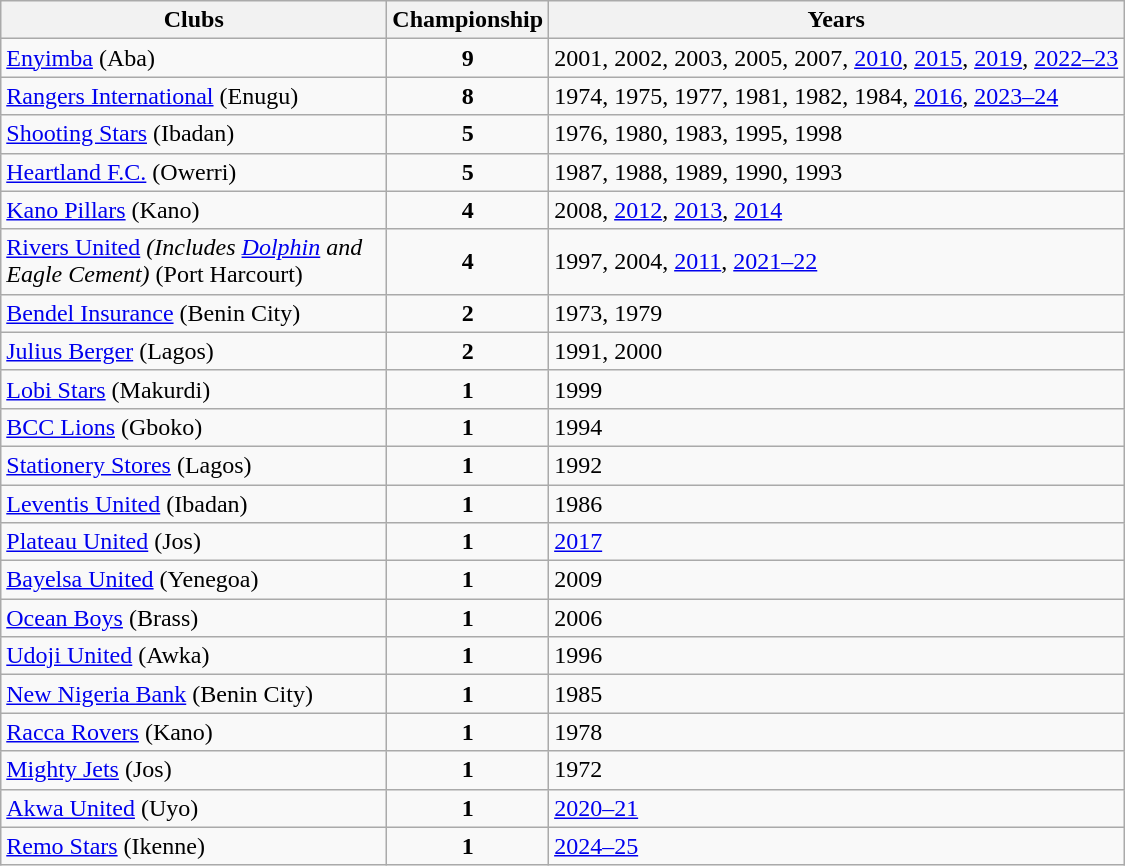<table class=wikitable>
<tr>
<th width="250">Clubs</th>
<th>Championship</th>
<th>Years</th>
</tr>
<tr>
<td><a href='#'>Enyimba</a> (Aba)</td>
<td align=center><strong>9</strong></td>
<td>2001, 2002, 2003, 2005, 2007, <a href='#'>2010</a>, <a href='#'>2015</a>, <a href='#'>2019</a>, <a href='#'>2022–23</a></td>
</tr>
<tr>
<td><a href='#'>Rangers International</a> (Enugu)</td>
<td align=center><strong>8</strong></td>
<td>1974, 1975, 1977, 1981, 1982, 1984, <a href='#'>2016</a>, <a href='#'>2023–24</a></td>
</tr>
<tr>
<td><a href='#'>Shooting Stars</a> (Ibadan)</td>
<td align=center><strong>5</strong></td>
<td>1976, 1980, 1983, 1995, 1998</td>
</tr>
<tr>
<td><a href='#'>Heartland F.C.</a> (Owerri)</td>
<td align=center><strong>5</strong></td>
<td>1987, 1988, 1989, 1990, 1993</td>
</tr>
<tr>
<td><a href='#'>Kano Pillars</a> (Kano)</td>
<td align=center><strong>4</strong></td>
<td>2008, <a href='#'>2012</a>, <a href='#'>2013</a>, <a href='#'>2014</a></td>
</tr>
<tr>
<td><a href='#'>Rivers United</a> <em>(Includes <a href='#'>Dolphin</a> and Eagle Cement)</em> (Port Harcourt)</td>
<td align=center><strong>4</strong></td>
<td>1997, 2004, <a href='#'>2011</a>, <a href='#'>2021–22</a></td>
</tr>
<tr>
<td><a href='#'>Bendel Insurance</a> (Benin City)</td>
<td align=center><strong>2</strong></td>
<td>1973, 1979</td>
</tr>
<tr>
<td><a href='#'>Julius Berger</a> (Lagos)</td>
<td align=center><strong>2</strong></td>
<td>1991, 2000</td>
</tr>
<tr>
<td><a href='#'>Lobi Stars</a> (Makurdi)</td>
<td align=center><strong>1</strong></td>
<td>1999</td>
</tr>
<tr>
<td><a href='#'>BCC Lions</a> (Gboko)</td>
<td align=center><strong>1</strong></td>
<td>1994</td>
</tr>
<tr>
<td><a href='#'>Stationery Stores</a> (Lagos)</td>
<td align=center><strong>1</strong></td>
<td>1992</td>
</tr>
<tr>
<td><a href='#'>Leventis United</a> (Ibadan)</td>
<td align=center><strong>1</strong></td>
<td>1986</td>
</tr>
<tr>
<td><a href='#'>Plateau United</a> (Jos)</td>
<td align=center><strong>1</strong></td>
<td><a href='#'>2017</a></td>
</tr>
<tr>
<td><a href='#'>Bayelsa United</a> (Yenegoa)</td>
<td align=center><strong>1</strong></td>
<td>2009</td>
</tr>
<tr>
<td><a href='#'>Ocean Boys</a> (Brass)</td>
<td align=center><strong>1</strong></td>
<td>2006</td>
</tr>
<tr>
<td><a href='#'>Udoji United</a> (Awka)</td>
<td align=center><strong>1</strong></td>
<td>1996</td>
</tr>
<tr>
<td><a href='#'>New Nigeria Bank</a> (Benin City)</td>
<td align=center><strong>1</strong></td>
<td>1985</td>
</tr>
<tr>
<td><a href='#'>Racca Rovers</a> (Kano)</td>
<td align=center><strong>1</strong></td>
<td>1978</td>
</tr>
<tr>
<td><a href='#'>Mighty Jets</a> (Jos)</td>
<td align=center><strong>1</strong></td>
<td>1972</td>
</tr>
<tr>
<td><a href='#'>Akwa United</a> (Uyo)</td>
<td align=center><strong>1</strong></td>
<td><a href='#'>2020–21</a></td>
</tr>
<tr>
<td><a href='#'>Remo Stars</a> (Ikenne)</td>
<td align=center><strong>1</strong></td>
<td><a href='#'>2024–25</a></td>
</tr>
</table>
